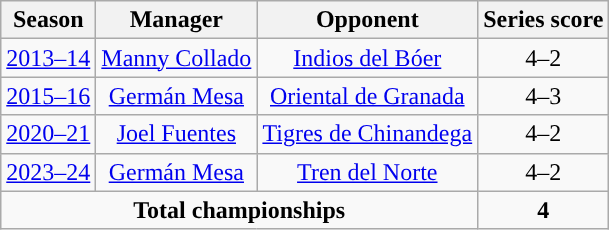<table class="wikitable plainrowheaders sortable" style="text-align:center;">
<tr>
<th scope="col">Season</th>
<th scope="col">Manager</th>
<th scope="col">Opponent</th>
<th scope="col">Series score</th>
</tr>
<tr>
<td><a href='#'>2013–14</a></td>
<td><a href='#'>Manny Collado</a></td>
<td><a href='#'>Indios del Bóer</a></td>
<td>4–2</td>
</tr>
<tr>
<td><a href='#'>2015–16</a></td>
<td><a href='#'>Germán Mesa</a></td>
<td><a href='#'>Oriental de Granada</a></td>
<td>4–3</td>
</tr>
<tr>
<td><a href='#'>2020–21</a></td>
<td><a href='#'>Joel Fuentes</a></td>
<td><a href='#'>Tigres de Chinandega</a></td>
<td>4–2</td>
</tr>
<tr>
<td><a href='#'>2023–24</a></td>
<td><a href='#'>Germán Mesa</a></td>
<td><a href='#'>Tren del Norte</a></td>
<td>4–2</td>
</tr>
<tr style="text-align:center; ">
<td colspan="3"><strong>Total championships</strong></td>
<td colspan="2"><strong>4</strong></td>
</tr>
</table>
